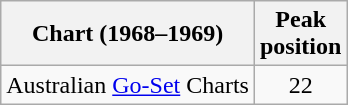<table class="wikitable sortable">
<tr>
<th>Chart (1968–1969)</th>
<th>Peak<br>position</th>
</tr>
<tr>
<td>Australian <a href='#'>Go-Set</a> Charts</td>
<td style="text-align:center;">22</td>
</tr>
</table>
